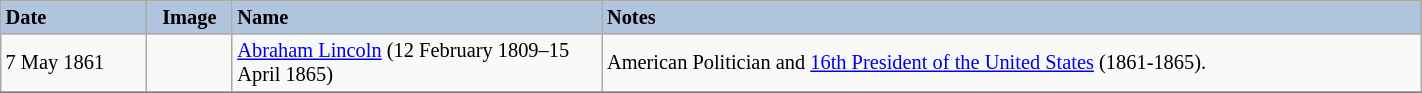<table class="wikitable" width="75%" style="font-size: 85%; border: gray solid 1px; border-collapse: collapse; text-align: middle;">
<tr>
<th style="text-align: left;background:#B0C4DE">Date</th>
<th style="text-align: center;background:#B0C4DE">Image</th>
<th width="240" style="text-align: left;background:#B0C4DE">Name</th>
<th style="text-align: left;background:#B0C4DE">Notes</th>
</tr>
<tr>
<td>7 May 1861</td>
<td></td>
<td><a href='#'>Abraham Lincoln</a> (12 February 1809–15 April 1865)</td>
<td>American Politician and <a href='#'>16th President of the United States</a> (1861-1865).</td>
</tr>
<tr>
</tr>
</table>
